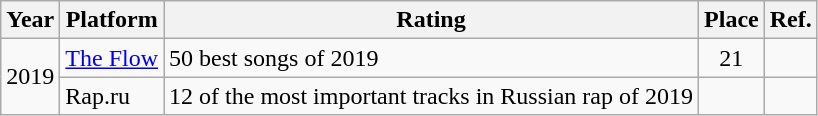<table class="wikitable">
<tr>
<th>Year</th>
<th>Platform</th>
<th>Rating</th>
<th>Place</th>
<th>Ref.</th>
</tr>
<tr>
<td rowspan="2">2019</td>
<td><a href='#'>The Flow</a></td>
<td>50 best songs of 2019</td>
<td style="text-align:center">21</td>
<td></td>
</tr>
<tr>
<td>Rap.ru</td>
<td>12 of the most important tracks in Russian rap of 2019</td>
<td></td>
<td></td>
</tr>
</table>
